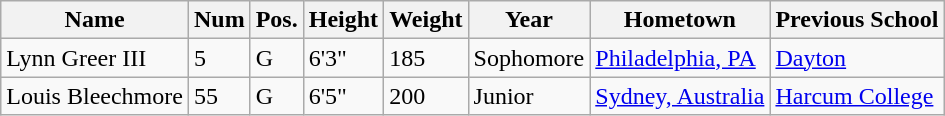<table class="wikitable sortable" border="1">
<tr>
<th>Name</th>
<th>Num</th>
<th>Pos.</th>
<th>Height</th>
<th>Weight</th>
<th>Year</th>
<th>Hometown</th>
<th class="unsortable">Previous School</th>
</tr>
<tr>
<td>Lynn Greer III</td>
<td>5</td>
<td>G</td>
<td>6'3"</td>
<td>185</td>
<td>Sophomore</td>
<td><a href='#'>Philadelphia, PA</a></td>
<td><a href='#'>Dayton</a></td>
</tr>
<tr>
<td>Louis Bleechmore</td>
<td>55</td>
<td>G</td>
<td>6'5"</td>
<td>200</td>
<td>Junior</td>
<td><a href='#'>Sydney, Australia</a></td>
<td><a href='#'>Harcum College</a></td>
</tr>
</table>
